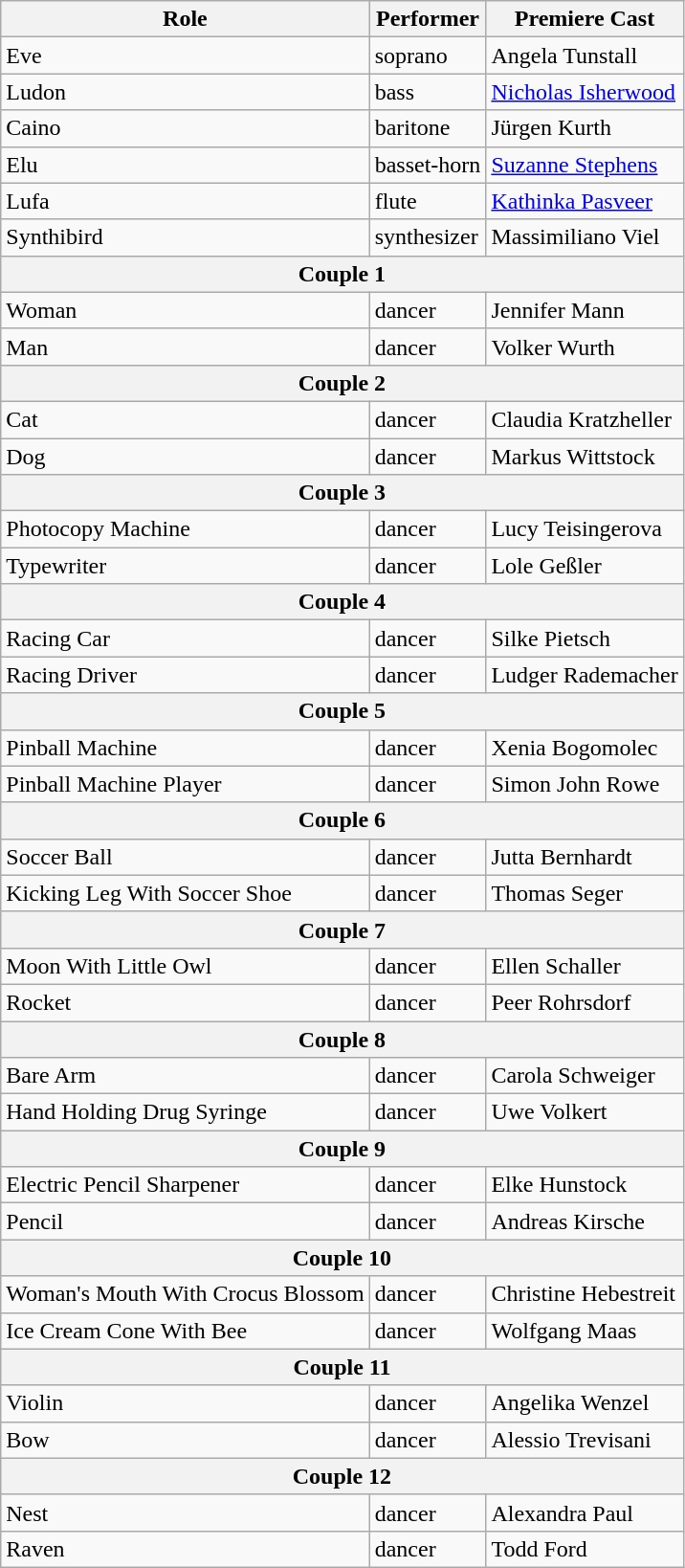<table class="wikitable" border="1">
<tr>
<th>Role</th>
<th>Performer</th>
<th>Premiere Cast</th>
</tr>
<tr>
<td>Eve</td>
<td>soprano</td>
<td>Angela Tunstall</td>
</tr>
<tr>
<td>Ludon</td>
<td>bass</td>
<td><a href='#'>Nicholas Isherwood</a></td>
</tr>
<tr>
<td>Caino</td>
<td>baritone</td>
<td>Jürgen Kurth</td>
</tr>
<tr>
<td>Elu</td>
<td>basset-horn</td>
<td><a href='#'>Suzanne Stephens</a></td>
</tr>
<tr>
<td>Lufa</td>
<td>flute</td>
<td><a href='#'>Kathinka Pasveer</a></td>
</tr>
<tr>
<td>Synthibird</td>
<td>synthesizer</td>
<td>Massimiliano Viel</td>
</tr>
<tr>
<th colspan="3">Couple 1</th>
</tr>
<tr>
<td>Woman</td>
<td>dancer</td>
<td>Jennifer Mann</td>
</tr>
<tr>
<td>Man</td>
<td>dancer</td>
<td>Volker Wurth</td>
</tr>
<tr>
<th colspan="3">Couple 2</th>
</tr>
<tr>
<td>Cat</td>
<td>dancer</td>
<td>Claudia Kratzheller</td>
</tr>
<tr>
<td>Dog</td>
<td>dancer</td>
<td>Markus Wittstock</td>
</tr>
<tr>
<th colspan="3">Couple 3</th>
</tr>
<tr>
<td>Photocopy Machine</td>
<td>dancer</td>
<td>Lucy Teisingerova</td>
</tr>
<tr>
<td>Typewriter</td>
<td>dancer</td>
<td>Lole Geßler</td>
</tr>
<tr>
<th colspan="3">Couple 4</th>
</tr>
<tr>
<td>Racing Car</td>
<td>dancer</td>
<td>Silke Pietsch</td>
</tr>
<tr>
<td>Racing Driver</td>
<td>dancer</td>
<td>Ludger Rademacher</td>
</tr>
<tr>
<th colspan="3">Couple 5</th>
</tr>
<tr>
<td>Pinball Machine</td>
<td>dancer</td>
<td>Xenia Bogomolec</td>
</tr>
<tr>
<td>Pinball Machine Player</td>
<td>dancer</td>
<td>Simon John Rowe</td>
</tr>
<tr>
<th colspan="3">Couple 6</th>
</tr>
<tr>
<td>Soccer Ball</td>
<td>dancer</td>
<td>Jutta Bernhardt</td>
</tr>
<tr>
<td>Kicking Leg With Soccer Shoe</td>
<td>dancer</td>
<td>Thomas Seger</td>
</tr>
<tr>
<th colspan="3">Couple 7</th>
</tr>
<tr>
<td>Moon With Little Owl</td>
<td>dancer</td>
<td>Ellen Schaller</td>
</tr>
<tr>
<td>Rocket</td>
<td>dancer</td>
<td>Peer Rohrsdorf</td>
</tr>
<tr>
<th colspan="3">Couple 8</th>
</tr>
<tr>
<td>Bare Arm</td>
<td>dancer</td>
<td>Carola Schweiger</td>
</tr>
<tr>
<td>Hand Holding Drug Syringe</td>
<td>dancer</td>
<td>Uwe Volkert</td>
</tr>
<tr>
<th colspan="3">Couple 9</th>
</tr>
<tr>
<td>Electric Pencil Sharpener</td>
<td>dancer</td>
<td>Elke Hunstock</td>
</tr>
<tr>
<td>Pencil</td>
<td>dancer</td>
<td>Andreas Kirsche</td>
</tr>
<tr>
<th colspan="3">Couple 10</th>
</tr>
<tr>
<td>Woman's Mouth With Crocus Blossom</td>
<td>dancer</td>
<td>Christine Hebestreit</td>
</tr>
<tr>
<td>Ice Cream Cone With Bee</td>
<td>dancer</td>
<td>Wolfgang Maas</td>
</tr>
<tr>
<th colspan="3">Couple 11</th>
</tr>
<tr>
<td>Violin</td>
<td>dancer</td>
<td>Angelika Wenzel</td>
</tr>
<tr>
<td>Bow</td>
<td>dancer</td>
<td>Alessio Trevisani</td>
</tr>
<tr>
<th colspan="3">Couple 12</th>
</tr>
<tr>
<td>Nest</td>
<td>dancer</td>
<td>Alexandra Paul</td>
</tr>
<tr>
<td>Raven</td>
<td>dancer</td>
<td>Todd Ford</td>
</tr>
</table>
